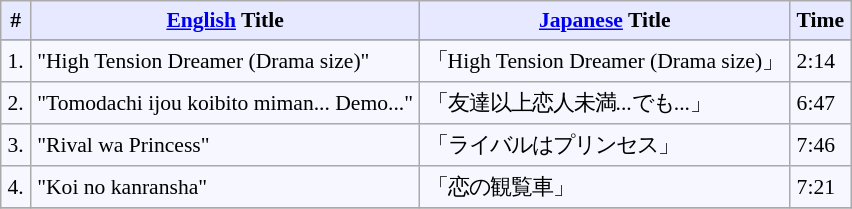<table border="" cellpadding="4" cellspacing="0" style="border: 1px #aaaaaa solid; border-collapse: collapse; padding: 0.2em; margin: 1em 1em 1em 0; background: #f7f8ff; font-size:0.9em">
<tr valign="middle" bgcolor="#e6e9ff">
<th rowspan="1">#</th>
<th rowspan="1"><a href='#'>English</a> Title</th>
<th colspan="1"><a href='#'>Japanese</a> Title</th>
<th rowspan="1">Time</th>
</tr>
<tr bgcolor="#e6e9ff">
</tr>
<tr>
<td>1.</td>
<td>"High Tension Dreamer (Drama size)"</td>
<td>「High Tension Dreamer (Drama size)」</td>
<td>2:14</td>
</tr>
<tr>
<td>2.</td>
<td>"Tomodachi ijou koibito miman... Demo..."</td>
<td>「友達以上恋人未満...でも...」</td>
<td>6:47</td>
</tr>
<tr>
<td>3.</td>
<td>"Rival wa Princess"</td>
<td>「ライバルはプリンセス」</td>
<td>7:46</td>
</tr>
<tr>
<td>4.</td>
<td>"Koi no kanransha"</td>
<td>「恋の観覧車」</td>
<td>7:21</td>
</tr>
<tr>
</tr>
</table>
